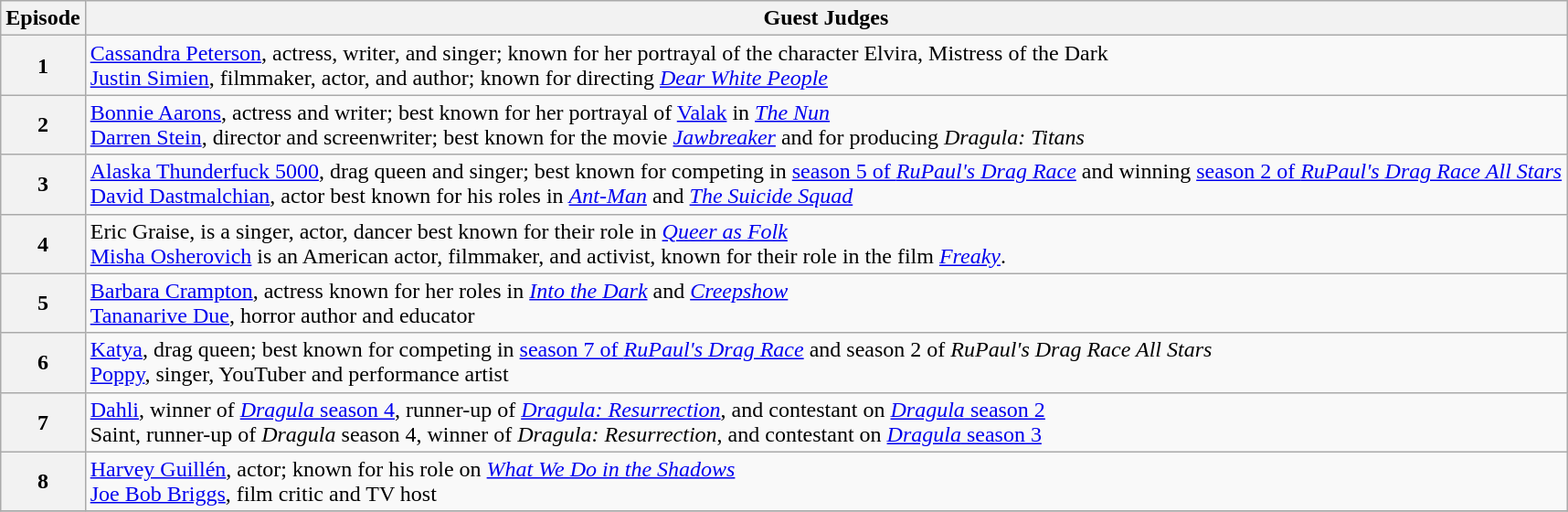<table class="wikitable">
<tr>
<th>Episode</th>
<th>Guest Judges</th>
</tr>
<tr>
<th>1</th>
<td><a href='#'>Cassandra Peterson</a>, actress, writer, and singer; known for her portrayal of the character Elvira, Mistress of the Dark<br><a href='#'>Justin Simien</a>, filmmaker, actor, and author; known for directing <em><a href='#'>Dear White People</a></em></td>
</tr>
<tr>
<th>2</th>
<td><a href='#'>Bonnie Aarons</a>, actress and writer; best known for her portrayal of <a href='#'>Valak</a> in <em><a href='#'>The Nun</a></em><br><a href='#'>Darren Stein</a>, director and screenwriter; best known for the movie <em><a href='#'>Jawbreaker</a></em> and for producing <em>Dragula: Titans</em></td>
</tr>
<tr>
<th>3</th>
<td><a href='#'>Alaska Thunderfuck 5000</a>, drag queen and singer; best known for competing in <a href='#'>season 5 of <em>RuPaul's Drag Race</em></a> and winning <a href='#'>season 2 of <em>RuPaul's Drag Race All Stars</em></a><br><a href='#'>David Dastmalchian</a>, actor best known for his roles in <em><a href='#'>Ant-Man</a></em> and <em><a href='#'>The Suicide Squad</a></em></td>
</tr>
<tr>
<th>4</th>
<td>Eric Graise, is a singer, actor, dancer best known for their role in <a href='#'><em>Queer as Folk</em></a><br><a href='#'>Misha Osherovich</a> is an American actor, filmmaker, and activist, known for their role in the film <a href='#'><em>Freaky</em></a>.</td>
</tr>
<tr>
<th>5</th>
<td><a href='#'>Barbara Crampton</a>, actress known for her roles in <a href='#'><em>Into the Dark</em></a> and <a href='#'><em>Creepshow</em></a><br><a href='#'>Tananarive Due</a>, horror author and educator</td>
</tr>
<tr>
<th>6</th>
<td><a href='#'>Katya</a>, drag queen; best known for competing in <a href='#'>season 7 of <em>RuPaul's Drag Race</em></a> and season 2 of <em>RuPaul's Drag Race All Stars</em><br><a href='#'>Poppy</a>, singer, YouTuber and performance artist</td>
</tr>
<tr>
<th>7</th>
<td><a href='#'>Dahli</a>, winner of <a href='#'><em>Dragula</em> season 4</a>, runner-up of <a href='#'><em>Dragula: Resurrection</em></a>, and contestant on <a href='#'><em>Dragula</em> season 2</a>  <br>Saint, runner-up of <em>Dragula</em> season 4, winner of <em>Dragula: Resurrection</em>, and contestant on <a href='#'><em>Dragula</em> season 3</a></td>
</tr>
<tr>
<th>8</th>
<td><a href='#'>Harvey Guillén</a>, actor; known for his role on <em><a href='#'>What We Do in the Shadows</a></em>  <br><a href='#'>Joe Bob Briggs</a>, film critic and TV host</td>
</tr>
<tr>
</tr>
</table>
